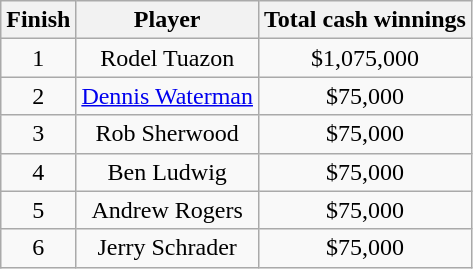<table class="wikitable" style="text-align: center;">
<tr>
<th>Finish</th>
<th>Player</th>
<th>Total cash winnings</th>
</tr>
<tr>
<td>1</td>
<td>Rodel Tuazon</td>
<td>$1,075,000</td>
</tr>
<tr>
<td>2</td>
<td><a href='#'>Dennis Waterman</a></td>
<td>$75,000</td>
</tr>
<tr>
<td>3</td>
<td>Rob Sherwood</td>
<td>$75,000</td>
</tr>
<tr>
<td>4</td>
<td>Ben Ludwig</td>
<td>$75,000</td>
</tr>
<tr>
<td>5</td>
<td>Andrew Rogers</td>
<td>$75,000</td>
</tr>
<tr>
<td>6</td>
<td>Jerry Schrader</td>
<td>$75,000</td>
</tr>
</table>
